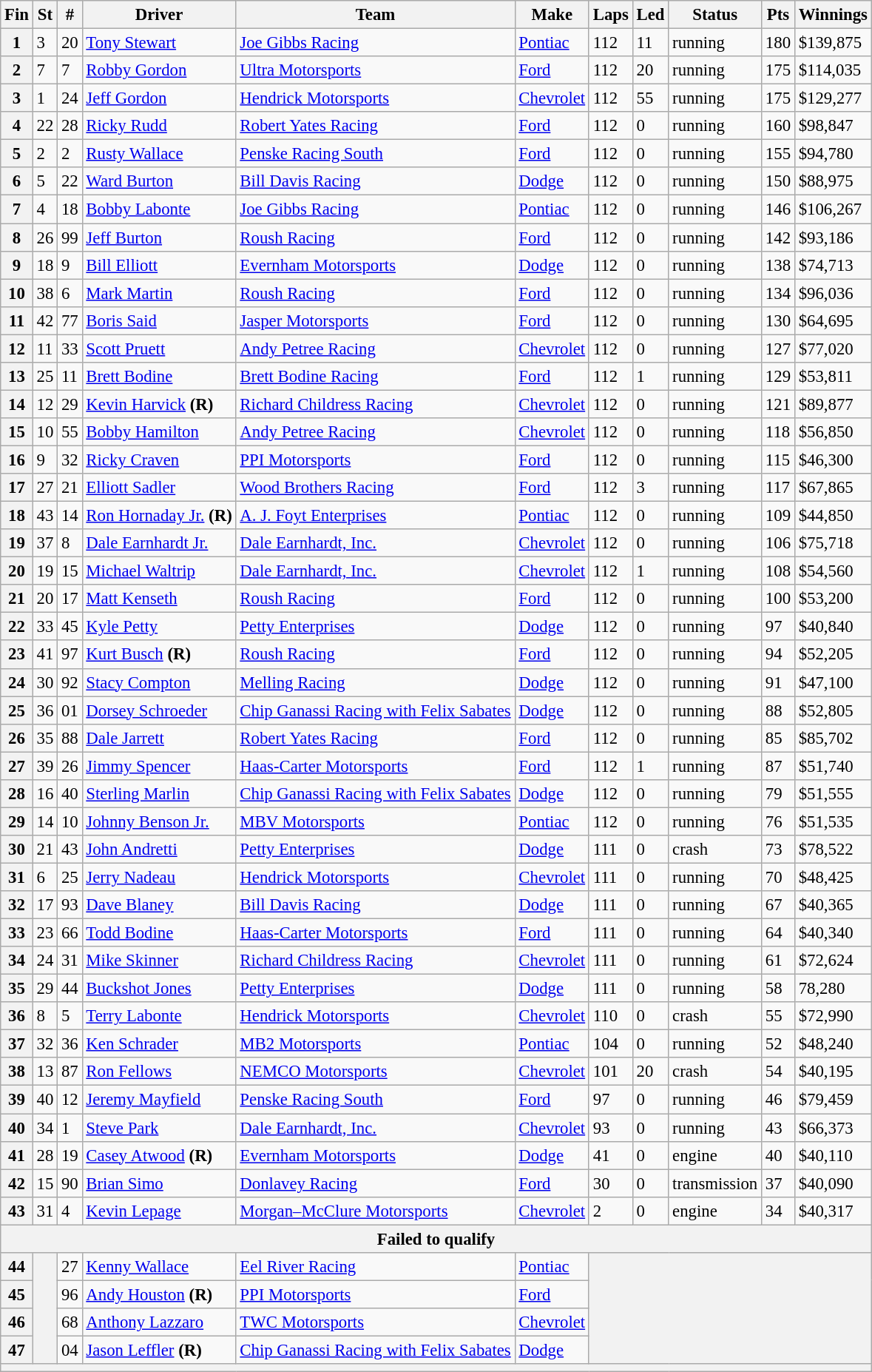<table class="wikitable" style="font-size:95%">
<tr>
<th>Fin</th>
<th>St</th>
<th>#</th>
<th>Driver</th>
<th>Team</th>
<th>Make</th>
<th>Laps</th>
<th>Led</th>
<th>Status</th>
<th>Pts</th>
<th>Winnings</th>
</tr>
<tr>
<th>1</th>
<td>3</td>
<td>20</td>
<td><a href='#'>Tony Stewart</a></td>
<td><a href='#'>Joe Gibbs Racing</a></td>
<td><a href='#'>Pontiac</a></td>
<td>112</td>
<td>11</td>
<td>running</td>
<td>180</td>
<td>$139,875</td>
</tr>
<tr>
<th>2</th>
<td>7</td>
<td>7</td>
<td><a href='#'>Robby Gordon</a></td>
<td><a href='#'>Ultra Motorsports</a></td>
<td><a href='#'>Ford</a></td>
<td>112</td>
<td>20</td>
<td>running</td>
<td>175</td>
<td>$114,035</td>
</tr>
<tr>
<th>3</th>
<td>1</td>
<td>24</td>
<td><a href='#'>Jeff Gordon</a></td>
<td><a href='#'>Hendrick Motorsports</a></td>
<td><a href='#'>Chevrolet</a></td>
<td>112</td>
<td>55</td>
<td>running</td>
<td>175</td>
<td>$129,277</td>
</tr>
<tr>
<th>4</th>
<td>22</td>
<td>28</td>
<td><a href='#'>Ricky Rudd</a></td>
<td><a href='#'>Robert Yates Racing</a></td>
<td><a href='#'>Ford</a></td>
<td>112</td>
<td>0</td>
<td>running</td>
<td>160</td>
<td>$98,847</td>
</tr>
<tr>
<th>5</th>
<td>2</td>
<td>2</td>
<td><a href='#'>Rusty Wallace</a></td>
<td><a href='#'>Penske Racing South</a></td>
<td><a href='#'>Ford</a></td>
<td>112</td>
<td>0</td>
<td>running</td>
<td>155</td>
<td>$94,780</td>
</tr>
<tr>
<th>6</th>
<td>5</td>
<td>22</td>
<td><a href='#'>Ward Burton</a></td>
<td><a href='#'>Bill Davis Racing</a></td>
<td><a href='#'>Dodge</a></td>
<td>112</td>
<td>0</td>
<td>running</td>
<td>150</td>
<td>$88,975</td>
</tr>
<tr>
<th>7</th>
<td>4</td>
<td>18</td>
<td><a href='#'>Bobby Labonte</a></td>
<td><a href='#'>Joe Gibbs Racing</a></td>
<td><a href='#'>Pontiac</a></td>
<td>112</td>
<td>0</td>
<td>running</td>
<td>146</td>
<td>$106,267</td>
</tr>
<tr>
<th>8</th>
<td>26</td>
<td>99</td>
<td><a href='#'>Jeff Burton</a></td>
<td><a href='#'>Roush Racing</a></td>
<td><a href='#'>Ford</a></td>
<td>112</td>
<td>0</td>
<td>running</td>
<td>142</td>
<td>$93,186</td>
</tr>
<tr>
<th>9</th>
<td>18</td>
<td>9</td>
<td><a href='#'>Bill Elliott</a></td>
<td><a href='#'>Evernham Motorsports</a></td>
<td><a href='#'>Dodge</a></td>
<td>112</td>
<td>0</td>
<td>running</td>
<td>138</td>
<td>$74,713</td>
</tr>
<tr>
<th>10</th>
<td>38</td>
<td>6</td>
<td><a href='#'>Mark Martin</a></td>
<td><a href='#'>Roush Racing</a></td>
<td><a href='#'>Ford</a></td>
<td>112</td>
<td>0</td>
<td>running</td>
<td>134</td>
<td>$96,036</td>
</tr>
<tr>
<th>11</th>
<td>42</td>
<td>77</td>
<td><a href='#'>Boris Said</a></td>
<td><a href='#'>Jasper Motorsports</a></td>
<td><a href='#'>Ford</a></td>
<td>112</td>
<td>0</td>
<td>running</td>
<td>130</td>
<td>$64,695</td>
</tr>
<tr>
<th>12</th>
<td>11</td>
<td>33</td>
<td><a href='#'>Scott Pruett</a></td>
<td><a href='#'>Andy Petree Racing</a></td>
<td><a href='#'>Chevrolet</a></td>
<td>112</td>
<td>0</td>
<td>running</td>
<td>127</td>
<td>$77,020</td>
</tr>
<tr>
<th>13</th>
<td>25</td>
<td>11</td>
<td><a href='#'>Brett Bodine</a></td>
<td><a href='#'>Brett Bodine Racing</a></td>
<td><a href='#'>Ford</a></td>
<td>112</td>
<td>1</td>
<td>running</td>
<td>129</td>
<td>$53,811</td>
</tr>
<tr>
<th>14</th>
<td>12</td>
<td>29</td>
<td><a href='#'>Kevin Harvick</a> <strong>(R)</strong></td>
<td><a href='#'>Richard Childress Racing</a></td>
<td><a href='#'>Chevrolet</a></td>
<td>112</td>
<td>0</td>
<td>running</td>
<td>121</td>
<td>$89,877</td>
</tr>
<tr>
<th>15</th>
<td>10</td>
<td>55</td>
<td><a href='#'>Bobby Hamilton</a></td>
<td><a href='#'>Andy Petree Racing</a></td>
<td><a href='#'>Chevrolet</a></td>
<td>112</td>
<td>0</td>
<td>running</td>
<td>118</td>
<td>$56,850</td>
</tr>
<tr>
<th>16</th>
<td>9</td>
<td>32</td>
<td><a href='#'>Ricky Craven</a></td>
<td><a href='#'>PPI Motorsports</a></td>
<td><a href='#'>Ford</a></td>
<td>112</td>
<td>0</td>
<td>running</td>
<td>115</td>
<td>$46,300</td>
</tr>
<tr>
<th>17</th>
<td>27</td>
<td>21</td>
<td><a href='#'>Elliott Sadler</a></td>
<td><a href='#'>Wood Brothers Racing</a></td>
<td><a href='#'>Ford</a></td>
<td>112</td>
<td>3</td>
<td>running</td>
<td>117</td>
<td>$67,865</td>
</tr>
<tr>
<th>18</th>
<td>43</td>
<td>14</td>
<td><a href='#'>Ron Hornaday Jr.</a> <strong>(R)</strong></td>
<td><a href='#'>A. J. Foyt Enterprises</a></td>
<td><a href='#'>Pontiac</a></td>
<td>112</td>
<td>0</td>
<td>running</td>
<td>109</td>
<td>$44,850</td>
</tr>
<tr>
<th>19</th>
<td>37</td>
<td>8</td>
<td><a href='#'>Dale Earnhardt Jr.</a></td>
<td><a href='#'>Dale Earnhardt, Inc.</a></td>
<td><a href='#'>Chevrolet</a></td>
<td>112</td>
<td>0</td>
<td>running</td>
<td>106</td>
<td>$75,718</td>
</tr>
<tr>
<th>20</th>
<td>19</td>
<td>15</td>
<td><a href='#'>Michael Waltrip</a></td>
<td><a href='#'>Dale Earnhardt, Inc.</a></td>
<td><a href='#'>Chevrolet</a></td>
<td>112</td>
<td>1</td>
<td>running</td>
<td>108</td>
<td>$54,560</td>
</tr>
<tr>
<th>21</th>
<td>20</td>
<td>17</td>
<td><a href='#'>Matt Kenseth</a></td>
<td><a href='#'>Roush Racing</a></td>
<td><a href='#'>Ford</a></td>
<td>112</td>
<td>0</td>
<td>running</td>
<td>100</td>
<td>$53,200</td>
</tr>
<tr>
<th>22</th>
<td>33</td>
<td>45</td>
<td><a href='#'>Kyle Petty</a></td>
<td><a href='#'>Petty Enterprises</a></td>
<td><a href='#'>Dodge</a></td>
<td>112</td>
<td>0</td>
<td>running</td>
<td>97</td>
<td>$40,840</td>
</tr>
<tr>
<th>23</th>
<td>41</td>
<td>97</td>
<td><a href='#'>Kurt Busch</a> <strong>(R)</strong></td>
<td><a href='#'>Roush Racing</a></td>
<td><a href='#'>Ford</a></td>
<td>112</td>
<td>0</td>
<td>running</td>
<td>94</td>
<td>$52,205</td>
</tr>
<tr>
<th>24</th>
<td>30</td>
<td>92</td>
<td><a href='#'>Stacy Compton</a></td>
<td><a href='#'>Melling Racing</a></td>
<td><a href='#'>Dodge</a></td>
<td>112</td>
<td>0</td>
<td>running</td>
<td>91</td>
<td>$47,100</td>
</tr>
<tr>
<th>25</th>
<td>36</td>
<td>01</td>
<td><a href='#'>Dorsey Schroeder</a></td>
<td><a href='#'>Chip Ganassi Racing with Felix Sabates</a></td>
<td><a href='#'>Dodge</a></td>
<td>112</td>
<td>0</td>
<td>running</td>
<td>88</td>
<td>$52,805</td>
</tr>
<tr>
<th>26</th>
<td>35</td>
<td>88</td>
<td><a href='#'>Dale Jarrett</a></td>
<td><a href='#'>Robert Yates Racing</a></td>
<td><a href='#'>Ford</a></td>
<td>112</td>
<td>0</td>
<td>running</td>
<td>85</td>
<td>$85,702</td>
</tr>
<tr>
<th>27</th>
<td>39</td>
<td>26</td>
<td><a href='#'>Jimmy Spencer</a></td>
<td><a href='#'>Haas-Carter Motorsports</a></td>
<td><a href='#'>Ford</a></td>
<td>112</td>
<td>1</td>
<td>running</td>
<td>87</td>
<td>$51,740</td>
</tr>
<tr>
<th>28</th>
<td>16</td>
<td>40</td>
<td><a href='#'>Sterling Marlin</a></td>
<td><a href='#'>Chip Ganassi Racing with Felix Sabates</a></td>
<td><a href='#'>Dodge</a></td>
<td>112</td>
<td>0</td>
<td>running</td>
<td>79</td>
<td>$51,555</td>
</tr>
<tr>
<th>29</th>
<td>14</td>
<td>10</td>
<td><a href='#'>Johnny Benson Jr.</a></td>
<td><a href='#'>MBV Motorsports</a></td>
<td><a href='#'>Pontiac</a></td>
<td>112</td>
<td>0</td>
<td>running</td>
<td>76</td>
<td>$51,535</td>
</tr>
<tr>
<th>30</th>
<td>21</td>
<td>43</td>
<td><a href='#'>John Andretti</a></td>
<td><a href='#'>Petty Enterprises</a></td>
<td><a href='#'>Dodge</a></td>
<td>111</td>
<td>0</td>
<td>crash</td>
<td>73</td>
<td>$78,522</td>
</tr>
<tr>
<th>31</th>
<td>6</td>
<td>25</td>
<td><a href='#'>Jerry Nadeau</a></td>
<td><a href='#'>Hendrick Motorsports</a></td>
<td><a href='#'>Chevrolet</a></td>
<td>111</td>
<td>0</td>
<td>running</td>
<td>70</td>
<td>$48,425</td>
</tr>
<tr>
<th>32</th>
<td>17</td>
<td>93</td>
<td><a href='#'>Dave Blaney</a></td>
<td><a href='#'>Bill Davis Racing</a></td>
<td><a href='#'>Dodge</a></td>
<td>111</td>
<td>0</td>
<td>running</td>
<td>67</td>
<td>$40,365</td>
</tr>
<tr>
<th>33</th>
<td>23</td>
<td>66</td>
<td><a href='#'>Todd Bodine</a></td>
<td><a href='#'>Haas-Carter Motorsports</a></td>
<td><a href='#'>Ford</a></td>
<td>111</td>
<td>0</td>
<td>running</td>
<td>64</td>
<td>$40,340</td>
</tr>
<tr>
<th>34</th>
<td>24</td>
<td>31</td>
<td><a href='#'>Mike Skinner</a></td>
<td><a href='#'>Richard Childress Racing</a></td>
<td><a href='#'>Chevrolet</a></td>
<td>111</td>
<td>0</td>
<td>running</td>
<td>61</td>
<td>$72,624</td>
</tr>
<tr>
<th>35</th>
<td>29</td>
<td>44</td>
<td><a href='#'>Buckshot Jones</a></td>
<td><a href='#'>Petty Enterprises</a></td>
<td><a href='#'>Dodge</a></td>
<td>111</td>
<td>0</td>
<td>running</td>
<td>58</td>
<td>78,280</td>
</tr>
<tr>
<th>36</th>
<td>8</td>
<td>5</td>
<td><a href='#'>Terry Labonte</a></td>
<td><a href='#'>Hendrick Motorsports</a></td>
<td><a href='#'>Chevrolet</a></td>
<td>110</td>
<td>0</td>
<td>crash</td>
<td>55</td>
<td>$72,990</td>
</tr>
<tr>
<th>37</th>
<td>32</td>
<td>36</td>
<td><a href='#'>Ken Schrader</a></td>
<td><a href='#'>MB2 Motorsports</a></td>
<td><a href='#'>Pontiac</a></td>
<td>104</td>
<td>0</td>
<td>running</td>
<td>52</td>
<td>$48,240</td>
</tr>
<tr>
<th>38</th>
<td>13</td>
<td>87</td>
<td><a href='#'>Ron Fellows</a></td>
<td><a href='#'>NEMCO Motorsports</a></td>
<td><a href='#'>Chevrolet</a></td>
<td>101</td>
<td>20</td>
<td>crash</td>
<td>54</td>
<td>$40,195</td>
</tr>
<tr>
<th>39</th>
<td>40</td>
<td>12</td>
<td><a href='#'>Jeremy Mayfield</a></td>
<td><a href='#'>Penske Racing South</a></td>
<td><a href='#'>Ford</a></td>
<td>97</td>
<td>0</td>
<td>running</td>
<td>46</td>
<td>$79,459</td>
</tr>
<tr>
<th>40</th>
<td>34</td>
<td>1</td>
<td><a href='#'>Steve Park</a></td>
<td><a href='#'>Dale Earnhardt, Inc.</a></td>
<td><a href='#'>Chevrolet</a></td>
<td>93</td>
<td>0</td>
<td>running</td>
<td>43</td>
<td>$66,373</td>
</tr>
<tr>
<th>41</th>
<td>28</td>
<td>19</td>
<td><a href='#'>Casey Atwood</a> <strong>(R)</strong></td>
<td><a href='#'>Evernham Motorsports</a></td>
<td><a href='#'>Dodge</a></td>
<td>41</td>
<td>0</td>
<td>engine</td>
<td>40</td>
<td>$40,110</td>
</tr>
<tr>
<th>42</th>
<td>15</td>
<td>90</td>
<td><a href='#'>Brian Simo</a></td>
<td><a href='#'>Donlavey Racing</a></td>
<td><a href='#'>Ford</a></td>
<td>30</td>
<td>0</td>
<td>transmission</td>
<td>37</td>
<td>$40,090</td>
</tr>
<tr>
<th>43</th>
<td>31</td>
<td>4</td>
<td><a href='#'>Kevin Lepage</a></td>
<td><a href='#'>Morgan–McClure Motorsports</a></td>
<td><a href='#'>Chevrolet</a></td>
<td>2</td>
<td>0</td>
<td>engine</td>
<td>34</td>
<td>$40,317</td>
</tr>
<tr>
<th colspan="11">Failed to qualify</th>
</tr>
<tr>
<th>44</th>
<th rowspan="4"></th>
<td>27</td>
<td><a href='#'>Kenny Wallace</a></td>
<td><a href='#'>Eel River Racing</a></td>
<td><a href='#'>Pontiac</a></td>
<th colspan="5" rowspan="4"></th>
</tr>
<tr>
<th>45</th>
<td>96</td>
<td><a href='#'>Andy Houston</a> <strong>(R)</strong></td>
<td><a href='#'>PPI Motorsports</a></td>
<td><a href='#'>Ford</a></td>
</tr>
<tr>
<th>46</th>
<td>68</td>
<td><a href='#'>Anthony Lazzaro</a></td>
<td><a href='#'>TWC Motorsports</a></td>
<td><a href='#'>Chevrolet</a></td>
</tr>
<tr>
<th>47</th>
<td>04</td>
<td><a href='#'>Jason Leffler</a> <strong>(R)</strong></td>
<td><a href='#'>Chip Ganassi Racing with Felix Sabates</a></td>
<td><a href='#'>Dodge</a></td>
</tr>
<tr>
<th colspan="11"></th>
</tr>
</table>
